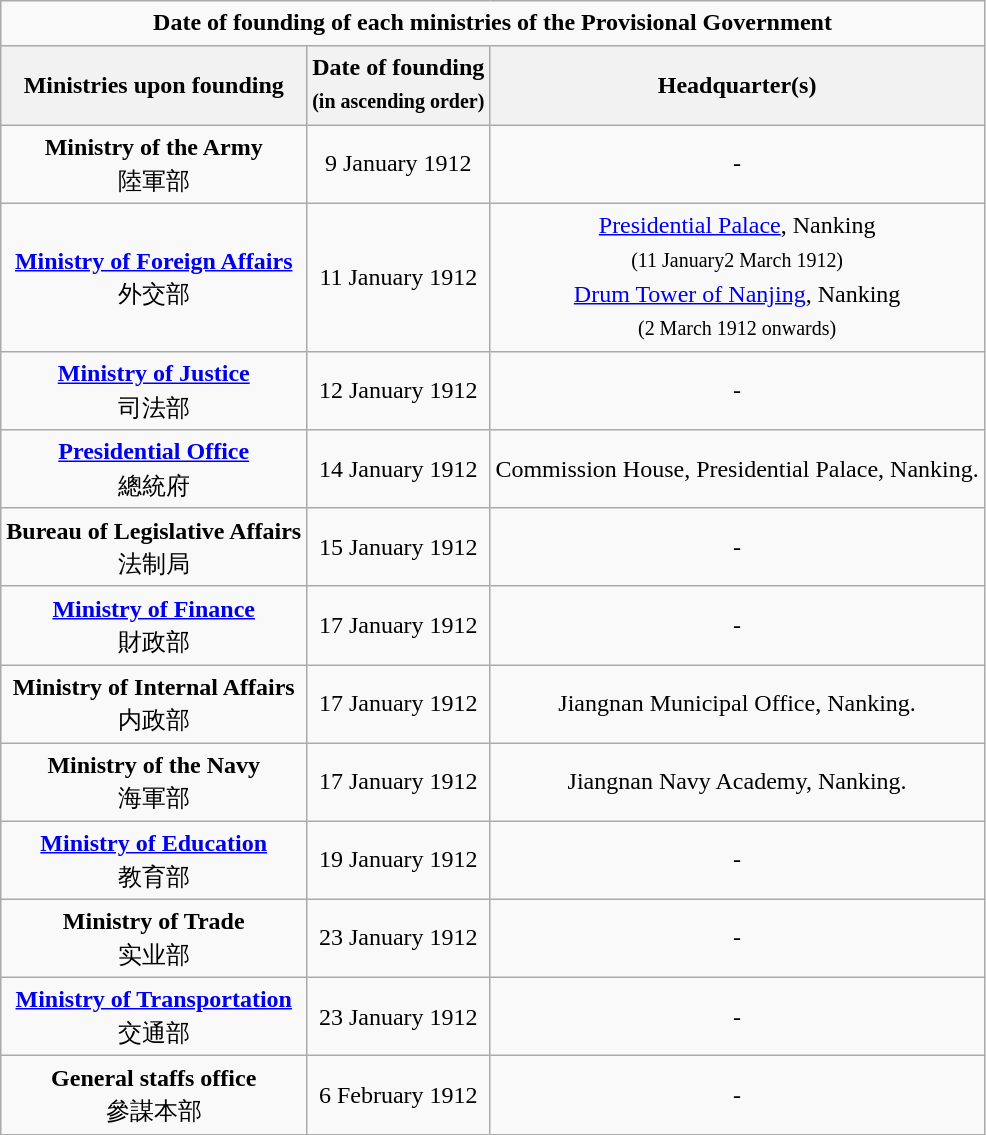<table class="wikitable" style="line-height:1.4em; text-align:center">
<tr>
<td colspan="3"><strong>Date of founding of each ministries of the Provisional Government</strong></td>
</tr>
<tr>
<th>Ministries upon founding</th>
<th>Date of founding<br><small>(in ascending order)</small></th>
<th>Headquarter(s)</th>
</tr>
<tr>
<td><strong>Ministry of the Army</strong><br>陸軍部</td>
<td>9 January 1912</td>
<td>-</td>
</tr>
<tr>
<td><strong><a href='#'>Ministry of Foreign Affairs</a></strong><br>外交部</td>
<td>11 January 1912</td>
<td><a href='#'>Presidential Palace</a>, Nanking<br><small>(11 January</small><small>2 March 1912)</small><br><a href='#'>Drum Tower of Nanjing</a>, Nanking<br><small>(2 March 1912 onwards)</small></td>
</tr>
<tr>
<td><strong><a href='#'>Ministry of Justice</a></strong><br>司法部</td>
<td>12 January 1912</td>
<td>-</td>
</tr>
<tr>
<td><strong><a href='#'>Presidential Office</a></strong><br>總統府</td>
<td>14 January 1912</td>
<td>Commission House, Presidential Palace, Nanking.</td>
</tr>
<tr>
<td><strong>Bureau of Legislative Affairs</strong><br>法制局</td>
<td>15 January 1912</td>
<td>-</td>
</tr>
<tr>
<td><strong><a href='#'>Ministry of Finance</a></strong><br>財政部</td>
<td>17 January 1912</td>
<td>-</td>
</tr>
<tr>
<td><strong>Ministry of Internal Affairs</strong><br>内政部</td>
<td>17 January 1912</td>
<td>Jiangnan Municipal Office, Nanking.</td>
</tr>
<tr>
<td><strong>Ministry of the Navy</strong><br>海軍部</td>
<td>17 January 1912</td>
<td>Jiangnan Navy Academy, Nanking.</td>
</tr>
<tr>
<td><strong><a href='#'>Ministry of Education</a></strong><br>教育部</td>
<td>19 January 1912</td>
<td>-</td>
</tr>
<tr>
<td><strong>Ministry of Trade</strong><br>实业部</td>
<td>23 January 1912</td>
<td>-</td>
</tr>
<tr>
<td><strong><a href='#'>Ministry of Transportation</a></strong><br>交通部</td>
<td>23 January 1912</td>
<td>-</td>
</tr>
<tr>
<td><strong>General staffs office</strong><br>參謀本部</td>
<td>6 February 1912</td>
<td>-</td>
</tr>
</table>
